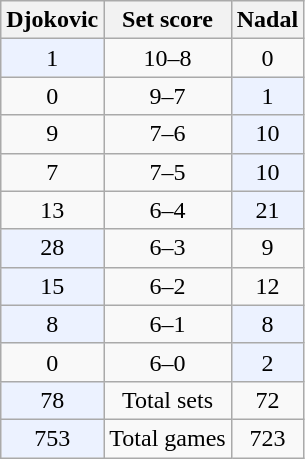<table class=wikitable style="text-align:center">
<tr>
<th>Djokovic</th>
<th>Set score</th>
<th>Nadal</th>
</tr>
<tr>
<td style="background:#ecf2ff">1</td>
<td>10–8</td>
<td>0</td>
</tr>
<tr>
<td>0</td>
<td>9–7</td>
<td style="background:#ecf2ff">1</td>
</tr>
<tr>
<td>9</td>
<td>7–6</td>
<td style="background:#ecf2ff">10</td>
</tr>
<tr>
<td>7</td>
<td>7–5</td>
<td style="background:#ecf2ff">10</td>
</tr>
<tr>
<td>13</td>
<td>6–4</td>
<td style="background:#ecf2ff">21</td>
</tr>
<tr>
<td style="background:#ecf2ff">28</td>
<td>6–3</td>
<td>9</td>
</tr>
<tr>
<td style="background:#ecf2ff">15</td>
<td>6–2</td>
<td>12</td>
</tr>
<tr>
<td style="background:#ecf2ff">8</td>
<td>6–1</td>
<td style="background:#ecf2ff">8</td>
</tr>
<tr>
<td>0</td>
<td>6–0</td>
<td style="background:#ecf2ff">2</td>
</tr>
<tr>
<td style="background:#ecf2ff">78</td>
<td>Total sets</td>
<td>72</td>
</tr>
<tr>
<td style="background:#ecf2ff">753</td>
<td>Total games</td>
<td>723</td>
</tr>
</table>
